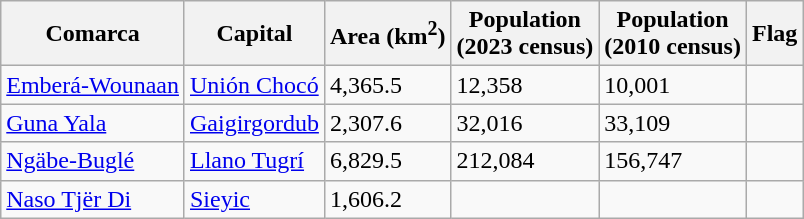<table class="wikitable sortable">
<tr>
<th>Comarca</th>
<th>Capital</th>
<th>Area (km<sup>2</sup>)</th>
<th>Population<br>(2023 census)</th>
<th>Population<br>(2010 census)</th>
<th>Flag</th>
</tr>
<tr>
<td><a href='#'>Emberá-Wounaan</a></td>
<td><a href='#'>Unión Chocó</a></td>
<td>4,365.5</td>
<td>12,358</td>
<td>10,001</td>
<td></td>
</tr>
<tr>
<td><a href='#'>Guna Yala</a></td>
<td><a href='#'>Gaigirgordub</a></td>
<td>2,307.6</td>
<td>32,016</td>
<td>33,109</td>
<td></td>
</tr>
<tr>
<td><a href='#'>Ngäbe-Buglé</a></td>
<td><a href='#'>Llano Tugrí</a></td>
<td>6,829.5</td>
<td>212,084</td>
<td>156,747</td>
<td></td>
</tr>
<tr>
<td><a href='#'>Naso Tjër Di</a></td>
<td><a href='#'>Sieyic</a></td>
<td>1,606.2</td>
<td></td>
<td></td>
<td></td>
</tr>
</table>
